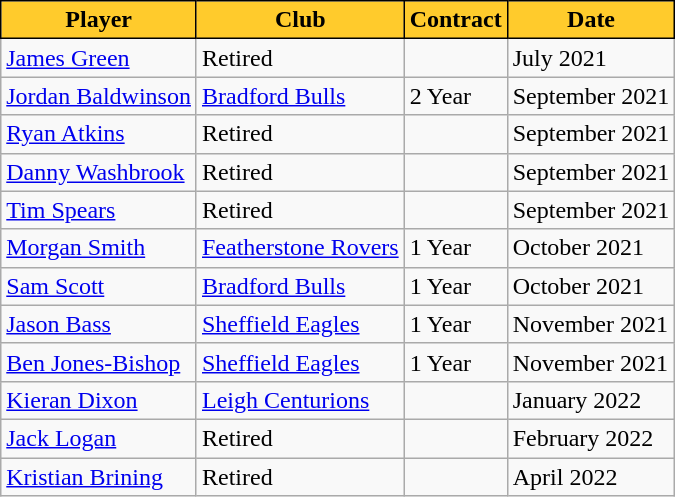<table class="wikitable">
<tr>
<th scope="col" style="background:#FFCB2C; border:solid black 1px">Player</th>
<th scope="col" style="background:#FFCB2C; border:solid black 1px">Club</th>
<th scope="col" style="background:#FFCB2C; border:solid black 1px">Contract</th>
<th scope="col" style="background:#FFCB2C; border:solid black 1px">Date</th>
</tr>
<tr>
<td><a href='#'>James Green</a></td>
<td>Retired</td>
<td></td>
<td>July 2021</td>
</tr>
<tr>
<td><a href='#'>Jordan Baldwinson</a></td>
<td><a href='#'>Bradford Bulls</a></td>
<td>2 Year</td>
<td>September 2021</td>
</tr>
<tr>
<td><a href='#'>Ryan Atkins</a></td>
<td>Retired</td>
<td></td>
<td>September 2021</td>
</tr>
<tr>
<td><a href='#'>Danny Washbrook</a></td>
<td>Retired</td>
<td></td>
<td>September 2021</td>
</tr>
<tr>
<td><a href='#'>Tim Spears</a></td>
<td>Retired</td>
<td></td>
<td>September 2021</td>
</tr>
<tr>
<td><a href='#'>Morgan Smith</a></td>
<td><a href='#'>Featherstone Rovers</a></td>
<td>1 Year</td>
<td>October 2021</td>
</tr>
<tr>
<td><a href='#'>Sam Scott</a></td>
<td><a href='#'>Bradford Bulls</a></td>
<td>1 Year</td>
<td>October 2021</td>
</tr>
<tr>
<td><a href='#'>Jason Bass</a></td>
<td><a href='#'>Sheffield Eagles</a></td>
<td>1 Year</td>
<td>November 2021</td>
</tr>
<tr>
<td><a href='#'>Ben Jones-Bishop</a></td>
<td><a href='#'>Sheffield Eagles</a></td>
<td>1 Year</td>
<td>November 2021</td>
</tr>
<tr>
<td><a href='#'>Kieran Dixon</a></td>
<td><a href='#'>Leigh Centurions</a></td>
<td></td>
<td>January 2022</td>
</tr>
<tr>
<td><a href='#'>Jack Logan</a></td>
<td>Retired</td>
<td></td>
<td>February 2022</td>
</tr>
<tr>
<td><a href='#'>Kristian Brining</a></td>
<td>Retired</td>
<td></td>
<td>April 2022</td>
</tr>
</table>
